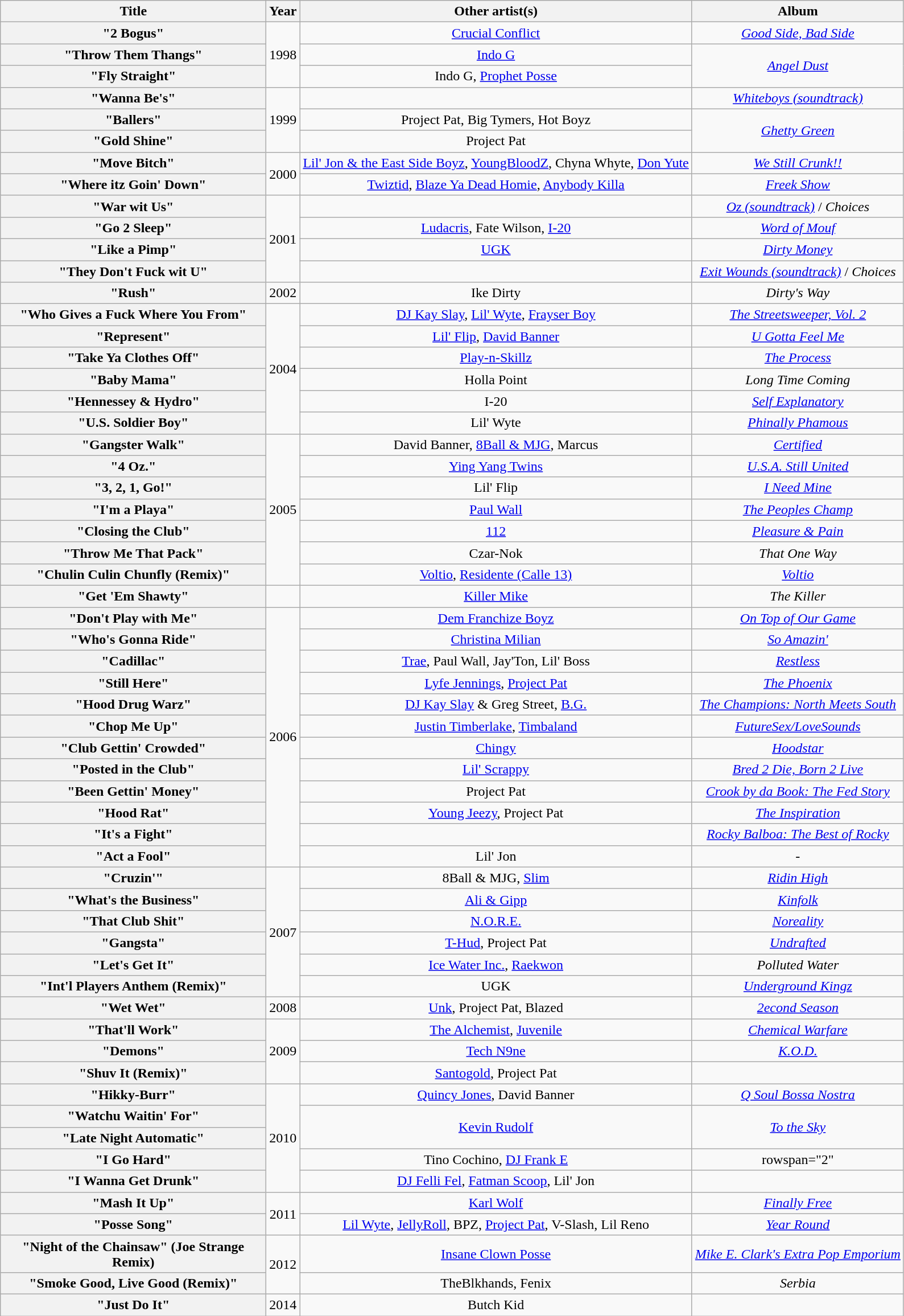<table class="wikitable plainrowheaders" style="text-align:center;">
<tr>
<th scope="col" style="width:19em;">Title</th>
<th scope="col">Year</th>
<th scope="col">Other artist(s)</th>
<th scope="col">Album</th>
</tr>
<tr>
<th scope="row">"2 Bogus"</th>
<td rowspan="3">1998</td>
<td><a href='#'>Crucial Conflict</a></td>
<td><em><a href='#'>Good Side, Bad Side</a></em></td>
</tr>
<tr>
<th scope="row">"Throw Them Thangs"</th>
<td><a href='#'>Indo G</a></td>
<td rowspan="2"><em><a href='#'>Angel Dust</a></em></td>
</tr>
<tr>
<th scope="row">"Fly Straight"</th>
<td>Indo G, <a href='#'>Prophet Posse</a></td>
</tr>
<tr>
<th>"Wanna Be's"</th>
<td rowspan="3">1999</td>
<td></td>
<td><em><a href='#'>Whiteboys (soundtrack)</a></em></td>
</tr>
<tr>
<th>"Ballers"</th>
<td>Project Pat, Big Tymers, Hot Boyz</td>
<td rowspan="2"><em><a href='#'>Ghetty Green</a></em></td>
</tr>
<tr>
<th>"Gold Shine"</th>
<td>Project Pat</td>
</tr>
<tr>
<th scope="row">"Move Bitch"</th>
<td rowspan="2">2000</td>
<td><a href='#'>Lil' Jon & the East Side Boyz</a>, <a href='#'>YoungBloodZ</a>, Chyna Whyte, <a href='#'>Don Yute</a></td>
<td><em><a href='#'>We Still Crunk!!</a></em></td>
</tr>
<tr>
<th scope="row">"Where itz Goin' Down"</th>
<td><a href='#'>Twiztid</a>, <a href='#'>Blaze Ya Dead Homie</a>, <a href='#'>Anybody Killa</a></td>
<td><em><a href='#'>Freek Show</a></em></td>
</tr>
<tr>
<th>"War wit Us"</th>
<td rowspan="4">2001</td>
<td></td>
<td><em><a href='#'>Oz (soundtrack)</a></em> / <em>Choices</em></td>
</tr>
<tr>
<th scope="row">"Go 2 Sleep"</th>
<td><a href='#'>Ludacris</a>, Fate Wilson, <a href='#'>I-20</a></td>
<td><em><a href='#'>Word of Mouf</a></em></td>
</tr>
<tr>
<th scope="row">"Like a Pimp"</th>
<td><a href='#'>UGK</a></td>
<td><em><a href='#'>Dirty Money</a></em></td>
</tr>
<tr>
<th>"They Don't Fuck wit U"</th>
<td></td>
<td><em><a href='#'>Exit Wounds (soundtrack)</a></em> / <em>Choices</em></td>
</tr>
<tr>
<th>"Rush"</th>
<td>2002</td>
<td>Ike Dirty</td>
<td><em>Dirty's Way</em></td>
</tr>
<tr>
<th scope="row">"Who Gives a Fuck Where You From"</th>
<td rowspan="6">2004</td>
<td><a href='#'>DJ Kay Slay</a>, <a href='#'>Lil' Wyte</a>, <a href='#'>Frayser Boy</a></td>
<td><em><a href='#'>The Streetsweeper, Vol. 2</a></em></td>
</tr>
<tr>
<th scope="row">"Represent"</th>
<td><a href='#'>Lil' Flip</a>, <a href='#'>David Banner</a></td>
<td><em><a href='#'>U Gotta Feel Me</a></em></td>
</tr>
<tr>
<th scope="row">"Take Ya Clothes Off"</th>
<td><a href='#'>Play-n-Skillz</a></td>
<td><em><a href='#'>The Process</a></em></td>
</tr>
<tr>
<th scope="row">"Baby Mama"</th>
<td>Holla Point</td>
<td><em>Long Time Coming</em></td>
</tr>
<tr>
<th scope="row">"Hennessey & Hydro"</th>
<td>I-20</td>
<td><em><a href='#'>Self Explanatory</a></em></td>
</tr>
<tr>
<th scope="row">"U.S. Soldier Boy"</th>
<td>Lil' Wyte</td>
<td><em><a href='#'>Phinally Phamous</a></em></td>
</tr>
<tr>
<th scope="row">"Gangster Walk"</th>
<td rowspan="7">2005</td>
<td>David Banner, <a href='#'>8Ball & MJG</a>, Marcus</td>
<td><em><a href='#'>Certified</a></em></td>
</tr>
<tr>
<th scope="row">"4 Oz."</th>
<td><a href='#'>Ying Yang Twins</a></td>
<td><em><a href='#'>U.S.A. Still United</a></em></td>
</tr>
<tr>
<th scope="row">"3, 2, 1, Go!"</th>
<td>Lil' Flip</td>
<td><em><a href='#'>I Need Mine</a></em></td>
</tr>
<tr>
<th scope="row">"I'm a Playa"</th>
<td><a href='#'>Paul Wall</a></td>
<td><em><a href='#'>The Peoples Champ</a></em></td>
</tr>
<tr>
<th scope="row">"Closing the Club"</th>
<td><a href='#'>112</a></td>
<td><em><a href='#'>Pleasure & Pain</a></em></td>
</tr>
<tr>
<th scope="row">"Throw Me That Pack"</th>
<td>Czar-Nok</td>
<td><em>That One Way</em></td>
</tr>
<tr>
<th scope="row">"Chulin Culin Chunfly (Remix)"</th>
<td><a href='#'>Voltio</a>, <a href='#'>Residente (Calle 13)</a></td>
<td><em><a href='#'>Voltio</a></em></td>
</tr>
<tr>
<th scope="row">"Get 'Em Shawty"</th>
<td></td>
<td><a href='#'>Killer Mike</a></td>
<td><em>The Killer</em></td>
</tr>
<tr>
<th scope="row">"Don't Play with Me"</th>
<td rowspan=12">2006</td>
<td><a href='#'>Dem Franchize Boyz</a></td>
<td><em><a href='#'>On Top of Our Game</a></em></td>
</tr>
<tr>
<th scope="row">"Who's Gonna Ride"</th>
<td><a href='#'>Christina Milian</a></td>
<td><em><a href='#'>So Amazin'</a></em></td>
</tr>
<tr>
<th scope="row">"Cadillac"</th>
<td><a href='#'>Trae</a>, Paul Wall, Jay'Ton, Lil' Boss</td>
<td><em><a href='#'>Restless</a></em></td>
</tr>
<tr>
<th scope="row">"Still Here"</th>
<td><a href='#'>Lyfe Jennings</a>, <a href='#'>Project Pat</a></td>
<td><em><a href='#'>The Phoenix</a></em></td>
</tr>
<tr>
<th scope="row">"Hood Drug Warz"</th>
<td><a href='#'>DJ Kay Slay</a> & Greg Street, <a href='#'>B.G.</a></td>
<td><em><a href='#'>The Champions: North Meets South</a></em></td>
</tr>
<tr>
<th scope="row">"Chop Me Up"</th>
<td><a href='#'>Justin Timberlake</a>, <a href='#'>Timbaland</a></td>
<td><em><a href='#'>FutureSex/LoveSounds</a></em></td>
</tr>
<tr>
<th scope="row">"Club Gettin' Crowded"</th>
<td><a href='#'>Chingy</a></td>
<td><em><a href='#'>Hoodstar</a></em></td>
</tr>
<tr>
<th scope="row">"Posted in the Club"</th>
<td><a href='#'>Lil' Scrappy</a></td>
<td><em><a href='#'>Bred 2 Die, Born 2 Live</a></em></td>
</tr>
<tr>
<th scope="row">"Been Gettin' Money"</th>
<td>Project Pat</td>
<td><em><a href='#'>Crook by da Book: The Fed Story</a></em></td>
</tr>
<tr>
<th scope="row">"Hood Rat"</th>
<td><a href='#'>Young Jeezy</a>, Project Pat</td>
<td><em><a href='#'>The Inspiration</a></em></td>
</tr>
<tr>
<th scope="row">"It's a Fight"</th>
<td></td>
<td><em><a href='#'>Rocky Balboa: The Best of Rocky</a></em></td>
</tr>
<tr>
<th scope="row">"Act a Fool"</th>
<td>Lil' Jon</td>
<td>-</td>
</tr>
<tr>
<th scope="row">"Cruzin'"</th>
<td rowspan="6">2007</td>
<td>8Ball & MJG, <a href='#'>Slim</a></td>
<td><em><a href='#'>Ridin High</a></em></td>
</tr>
<tr>
<th scope="row">"What's the Business"</th>
<td><a href='#'>Ali & Gipp</a></td>
<td><em><a href='#'>Kinfolk</a></em></td>
</tr>
<tr>
<th scope="row">"That Club Shit"</th>
<td><a href='#'>N.O.R.E.</a></td>
<td><em><a href='#'>Noreality</a></em></td>
</tr>
<tr>
<th scope="row">"Gangsta"</th>
<td><a href='#'>T-Hud</a>, Project Pat</td>
<td><em><a href='#'>Undrafted</a></em></td>
</tr>
<tr>
<th scope="row">"Let's Get It"</th>
<td><a href='#'>Ice Water Inc.</a>, <a href='#'>Raekwon</a></td>
<td><em>Polluted Water</em></td>
</tr>
<tr>
<th scope="row">"Int'l Players Anthem (Remix)"</th>
<td>UGK</td>
<td><em><a href='#'>Underground Kingz</a></em></td>
</tr>
<tr>
<th scope="row">"Wet Wet"</th>
<td>2008</td>
<td><a href='#'>Unk</a>, Project Pat, Blazed</td>
<td><em><a href='#'>2econd Season</a></em></td>
</tr>
<tr>
<th scope="row">"That'll Work"</th>
<td rowspan="3">2009</td>
<td><a href='#'>The Alchemist</a>, <a href='#'>Juvenile</a></td>
<td><em><a href='#'>Chemical Warfare</a></em></td>
</tr>
<tr>
<th scope="row">"Demons"</th>
<td><a href='#'>Tech N9ne</a></td>
<td><em><a href='#'>K.O.D.</a></em></td>
</tr>
<tr>
<th scope="row">"Shuv It (Remix)"</th>
<td><a href='#'>Santogold</a>, Project Pat</td>
<td></td>
</tr>
<tr>
<th scope="row">"Hikky-Burr"</th>
<td rowspan="5">2010</td>
<td><a href='#'>Quincy Jones</a>, David Banner</td>
<td><em><a href='#'>Q Soul Bossa Nostra</a></em></td>
</tr>
<tr>
<th scope="row">"Watchu Waitin' For"</th>
<td rowspan="2"><a href='#'>Kevin Rudolf</a></td>
<td rowspan="2"><em><a href='#'>To the Sky</a></em></td>
</tr>
<tr>
<th scope="row">"Late Night Automatic"</th>
</tr>
<tr>
<th scope="row">"I Go Hard"</th>
<td>Tino Cochino, <a href='#'>DJ Frank E</a></td>
<td>rowspan="2" </td>
</tr>
<tr>
<th scope="row">"I Wanna Get Drunk"</th>
<td><a href='#'>DJ Felli Fel</a>, <a href='#'>Fatman Scoop</a>, Lil' Jon</td>
</tr>
<tr>
<th scope="row">"Mash It Up"</th>
<td rowspan="2">2011</td>
<td><a href='#'>Karl Wolf</a></td>
<td><em><a href='#'>Finally Free</a></em></td>
</tr>
<tr>
<th scope="row">"Posse Song"</th>
<td><a href='#'>Lil Wyte</a>, <a href='#'>JellyRoll</a>, BPZ, <a href='#'>Project Pat</a>, V-Slash, Lil Reno</td>
<td><em><a href='#'>Year Round</a></em></td>
</tr>
<tr>
<th scope="row">"Night of the Chainsaw" (Joe Strange Remix)</th>
<td rowspan="2">2012</td>
<td><a href='#'>Insane Clown Posse</a></td>
<td><em><a href='#'>Mike E. Clark's Extra Pop Emporium</a></em></td>
</tr>
<tr>
<th scope="row">"Smoke Good, Live Good (Remix)"</th>
<td>TheBlkhands, Fenix</td>
<td><em>Serbia</em></td>
</tr>
<tr>
<th scope="row">"Just Do It"</th>
<td>2014</td>
<td>Butch Kid</td>
<td></td>
</tr>
</table>
